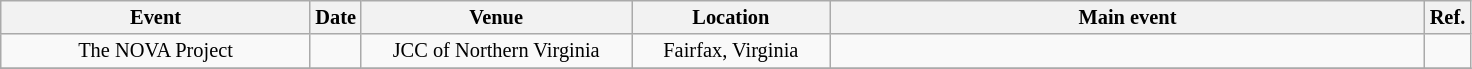<table class="sortable wikitable succession-box"  style="font-size:85%; text-align:center;">
<tr>
<th scope="col" width="200">Event</th>
<th scope="col" width="10">Date</th>
<th scope="col" width="174">Venue</th>
<th scope="col" width="126">Location</th>
<th scope="col" width="390">Main event</th>
<th scope="col" width="1" class="unsortable">Ref.</th>
</tr>
<tr>
<td>The NOVA Project</td>
<td></td>
<td>JCC of Northern Virginia</td>
<td>Fairfax, Virginia</td>
<td></td>
<td></td>
</tr>
<tr>
</tr>
</table>
